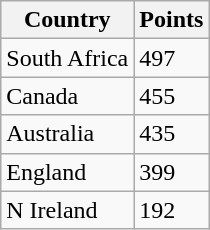<table class="wikitable">
<tr>
<th>Country</th>
<th>Points</th>
</tr>
<tr>
<td>South Africa</td>
<td>497</td>
</tr>
<tr>
<td>Canada</td>
<td>455</td>
</tr>
<tr>
<td>Australia</td>
<td>435</td>
</tr>
<tr>
<td>England</td>
<td>399</td>
</tr>
<tr>
<td>N Ireland</td>
<td>192</td>
</tr>
</table>
